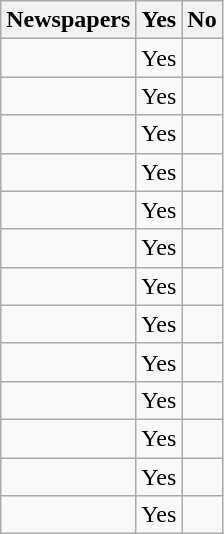<table class="wikitable">
<tr>
<th>Newspapers</th>
<th>Yes</th>
<th>No</th>
</tr>
<tr>
<td></td>
<td>Yes</td>
<td></td>
</tr>
<tr>
<td></td>
<td>Yes</td>
<td></td>
</tr>
<tr>
<td></td>
<td>Yes</td>
<td></td>
</tr>
<tr>
<td></td>
<td>Yes</td>
<td></td>
</tr>
<tr>
<td></td>
<td>Yes</td>
<td></td>
</tr>
<tr>
<td></td>
<td>Yes</td>
<td></td>
</tr>
<tr>
<td></td>
<td>Yes</td>
<td></td>
</tr>
<tr>
<td></td>
<td>Yes</td>
<td></td>
</tr>
<tr>
<td></td>
<td>Yes</td>
<td></td>
</tr>
<tr>
<td></td>
<td>Yes</td>
<td></td>
</tr>
<tr>
<td></td>
<td>Yes</td>
<td></td>
</tr>
<tr>
<td></td>
<td>Yes</td>
<td></td>
</tr>
<tr>
<td></td>
<td>Yes</td>
<td></td>
</tr>
</table>
